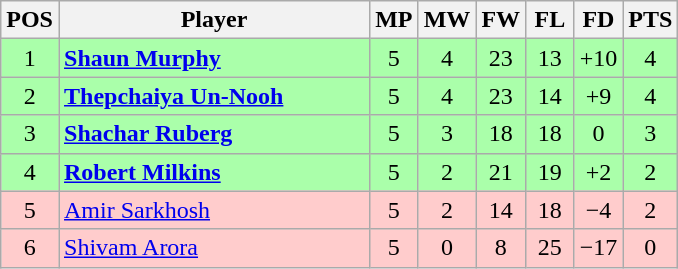<table class="wikitable" style="text-align: center;">
<tr>
<th width=25>POS</th>
<th width=200>Player</th>
<th width=25>MP</th>
<th width=25>MW</th>
<th width=25>FW</th>
<th width=25>FL</th>
<th width=25>FD</th>
<th width=25>PTS</th>
</tr>
<tr style="background:#aaffaa;">
<td>1</td>
<td style="text-align:left;"> <strong><a href='#'>Shaun Murphy</a></strong></td>
<td>5</td>
<td>4</td>
<td>23</td>
<td>13</td>
<td>+10</td>
<td>4</td>
</tr>
<tr style="background:#aaffaa;">
<td>2</td>
<td style="text-align:left;"> <strong><a href='#'>Thepchaiya Un-Nooh</a></strong></td>
<td>5</td>
<td>4</td>
<td>23</td>
<td>14</td>
<td>+9</td>
<td>4</td>
</tr>
<tr style="background:#aaffaa;">
<td>3</td>
<td style="text-align:left;"> <strong><a href='#'>Shachar Ruberg</a></strong></td>
<td>5</td>
<td>3</td>
<td>18</td>
<td>18</td>
<td>0</td>
<td>3</td>
</tr>
<tr style="background:#aaffaa;">
<td>4</td>
<td style="text-align:left;"> <strong><a href='#'>Robert Milkins</a></strong></td>
<td>5</td>
<td>2</td>
<td>21</td>
<td>19</td>
<td>+2</td>
<td>2</td>
</tr>
<tr style="background:#fcc;">
<td>5</td>
<td style="text-align:left;"> <a href='#'>Amir Sarkhosh</a></td>
<td>5</td>
<td>2</td>
<td>14</td>
<td>18</td>
<td>−4</td>
<td>2</td>
</tr>
<tr style="background:#fcc;">
<td>6</td>
<td style="text-align:left;"> <a href='#'>Shivam Arora</a></td>
<td>5</td>
<td>0</td>
<td>8</td>
<td>25</td>
<td>−17</td>
<td>0</td>
</tr>
</table>
